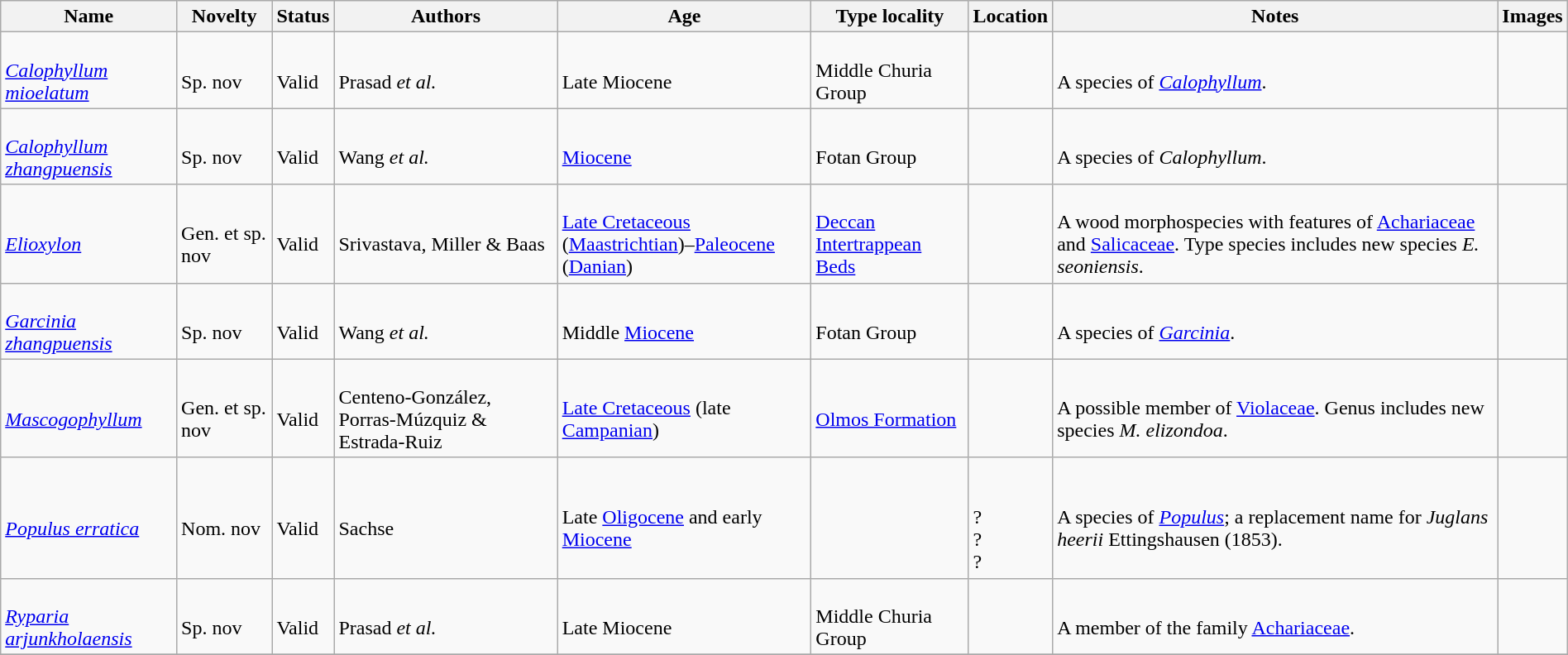<table class="wikitable sortable" align="center" width="100%">
<tr>
<th>Name</th>
<th>Novelty</th>
<th>Status</th>
<th>Authors</th>
<th>Age</th>
<th>Type locality</th>
<th>Location</th>
<th>Notes</th>
<th>Images</th>
</tr>
<tr>
<td><br><em><a href='#'>Calophyllum mioelatum</a></em></td>
<td><br>Sp. nov</td>
<td><br>Valid</td>
<td><br>Prasad <em>et al.</em></td>
<td><br>Late Miocene</td>
<td><br>Middle Churia Group</td>
<td><br></td>
<td><br>A species of <em><a href='#'>Calophyllum</a></em>.</td>
<td></td>
</tr>
<tr>
<td><br><em><a href='#'>Calophyllum zhangpuensis</a></em></td>
<td><br>Sp. nov</td>
<td><br>Valid</td>
<td><br>Wang <em>et al.</em></td>
<td><br><a href='#'>Miocene</a></td>
<td><br>Fotan Group</td>
<td><br></td>
<td><br>A species of <em>Calophyllum</em>.</td>
<td></td>
</tr>
<tr>
<td><br><em><a href='#'>Elioxylon</a></em></td>
<td><br>Gen. et sp. nov</td>
<td><br>Valid</td>
<td><br>Srivastava, Miller & Baas</td>
<td><br><a href='#'>Late Cretaceous</a> (<a href='#'>Maastrichtian</a>)–<a href='#'>Paleocene</a> (<a href='#'>Danian</a>)</td>
<td><br><a href='#'>Deccan</a> <a href='#'>Intertrappean Beds</a></td>
<td><br></td>
<td><br>A wood morphospecies with features of <a href='#'>Achariaceae</a> and <a href='#'>Salicaceae</a>. Type species includes new species <em>E. seoniensis</em>.</td>
<td></td>
</tr>
<tr>
<td><br><em><a href='#'>Garcinia zhangpuensis</a></em></td>
<td><br>Sp. nov</td>
<td><br>Valid</td>
<td><br>Wang <em>et al.</em></td>
<td><br>Middle <a href='#'>Miocene</a></td>
<td><br>Fotan Group</td>
<td><br></td>
<td><br>A species of <em><a href='#'>Garcinia</a></em>.</td>
<td></td>
</tr>
<tr>
<td><br><em><a href='#'>Mascogophyllum</a></em></td>
<td><br>Gen. et sp. nov</td>
<td><br>Valid</td>
<td><br>Centeno-González, Porras-Múzquiz & Estrada-Ruiz</td>
<td><br><a href='#'>Late Cretaceous</a> (late <a href='#'>Campanian</a>)</td>
<td><br><a href='#'>Olmos Formation</a></td>
<td><br></td>
<td><br>A possible member of <a href='#'>Violaceae</a>. Genus includes new species <em>M. elizondoa</em>.</td>
<td></td>
</tr>
<tr>
<td><br><em><a href='#'>Populus erratica</a></em></td>
<td><br>Nom. nov</td>
<td><br>Valid</td>
<td><br>Sachse</td>
<td><br>Late <a href='#'>Oligocene</a> and early <a href='#'>Miocene</a></td>
<td></td>
<td><br><br>
?<br>
?<br>
?</td>
<td><br>A species of <em><a href='#'>Populus</a></em>; a replacement name for <em>Juglans heerii</em> Ettingshausen (1853).</td>
<td></td>
</tr>
<tr>
<td><br><em><a href='#'>Ryparia arjunkholaensis</a></em></td>
<td><br>Sp. nov</td>
<td><br>Valid</td>
<td><br>Prasad <em>et al.</em></td>
<td><br>Late Miocene</td>
<td><br>Middle Churia Group</td>
<td><br></td>
<td><br>A member of the family <a href='#'>Achariaceae</a>.</td>
<td></td>
</tr>
<tr>
</tr>
</table>
